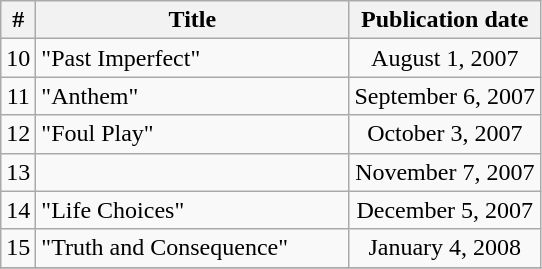<table class="wikitable sortable">
<tr>
<th>#</th>
<th style="width:58%;">Title</th>
<th>Publication date</th>
</tr>
<tr>
<td style="text-align:center;">10</td>
<td>"Past Imperfect"</td>
<td style="text-align:center;">August 1, 2007</td>
</tr>
<tr>
<td style="text-align:center;">11</td>
<td>"Anthem"</td>
<td style="text-align:center;">September 6, 2007</td>
</tr>
<tr>
<td style="text-align:center;">12</td>
<td>"Foul Play"</td>
<td style="text-align:center;">October 3, 2007</td>
</tr>
<tr>
<td style="text-align:center;">13</td>
<td></td>
<td style="text-align:center;">November 7, 2007</td>
</tr>
<tr>
<td style="text-align:center;">14</td>
<td>"Life Choices"</td>
<td style="text-align:center;">December 5, 2007</td>
</tr>
<tr>
<td style="text-align:center;">15</td>
<td>"Truth and Consequence"</td>
<td style="text-align:center;">January 4, 2008</td>
</tr>
<tr>
</tr>
</table>
